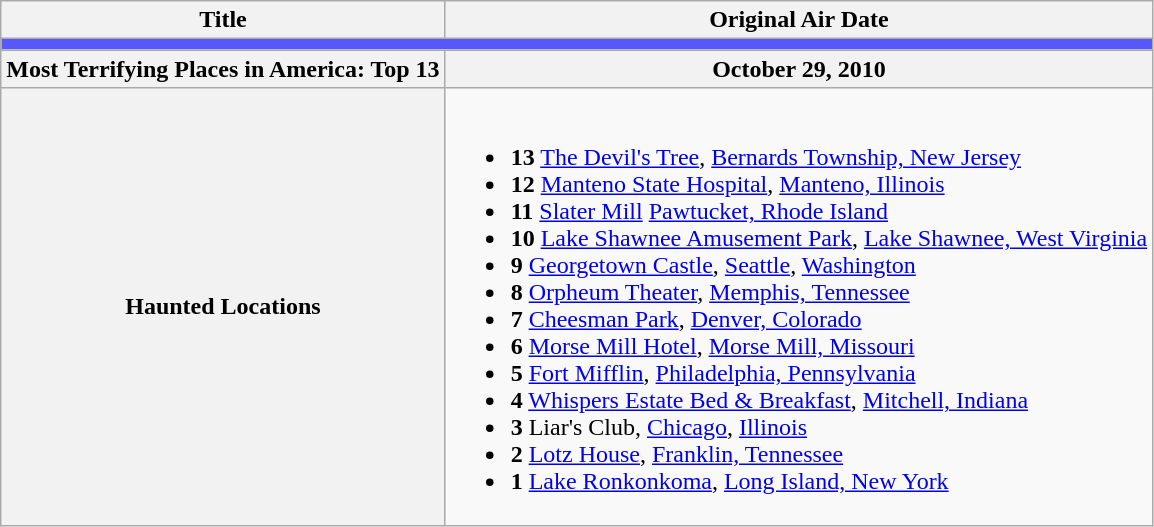<table class="wikitable">
<tr>
<th>Title</th>
<th>Original Air Date</th>
</tr>
<tr>
<td colspan="6" style="background:#5858fa;"></td>
</tr>
<tr>
<th>Most Terrifying Places in America: Top 13</th>
<th>October 29, 2010</th>
</tr>
<tr>
<th>Haunted Locations</th>
<td colspan="5"><br><ul><li><strong>13</strong> <a href='#'>The Devil's Tree</a>, <a href='#'>Bernards Township, New Jersey</a></li><li><strong>12</strong> <a href='#'>Manteno State Hospital</a>, <a href='#'>Manteno, Illinois</a></li><li><strong>11</strong> <a href='#'>Slater Mill</a> <a href='#'>Pawtucket, Rhode Island</a></li><li><strong>10</strong> <a href='#'>Lake Shawnee Amusement Park</a>, <a href='#'>Lake Shawnee, West Virginia</a></li><li><strong>9</strong> <a href='#'>Georgetown Castle</a>, <a href='#'>Seattle</a>, <a href='#'>Washington</a></li><li><strong>8</strong> <a href='#'>Orpheum Theater</a>, <a href='#'>Memphis, Tennessee</a></li><li><strong>7</strong> <a href='#'>Cheesman Park</a>, <a href='#'>Denver, Colorado</a></li><li><strong>6</strong> <a href='#'>Morse Mill Hotel</a>, <a href='#'>Morse Mill, Missouri</a></li><li><strong>5</strong> <a href='#'>Fort Mifflin</a>, <a href='#'>Philadelphia, Pennsylvania</a></li><li><strong>4</strong> <a href='#'>Whispers Estate Bed & Breakfast</a>, <a href='#'>Mitchell, Indiana</a></li><li><strong>3</strong> Liar's Club, <a href='#'>Chicago</a>, <a href='#'>Illinois</a></li><li><strong>2</strong> <a href='#'>Lotz House</a>, <a href='#'>Franklin, Tennessee</a></li><li><strong>1</strong> <a href='#'>Lake Ronkonkoma</a>, <a href='#'>Long Island, New York</a></li></ul></td>
</tr>
</table>
